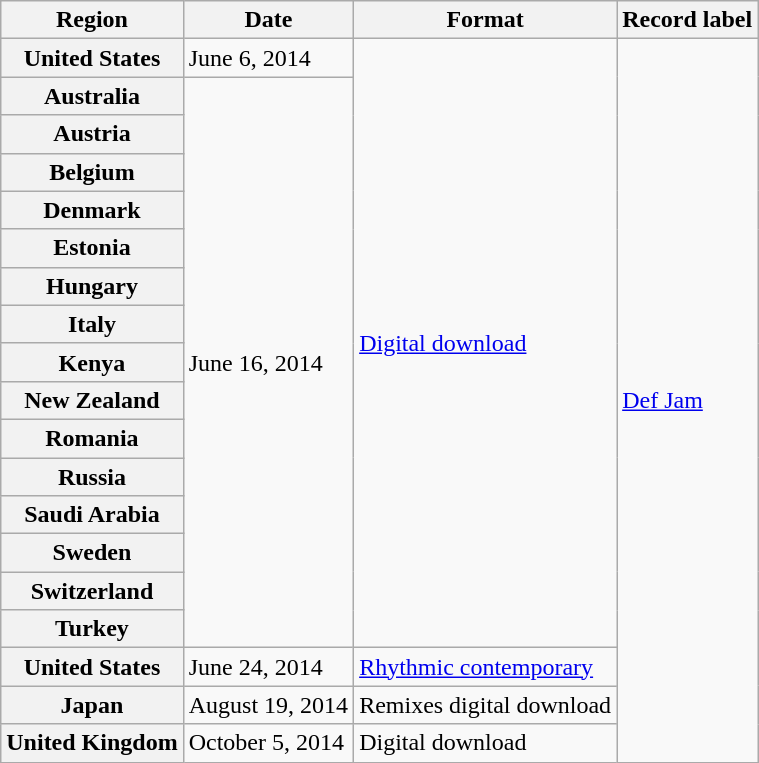<table class="wikitable plainrowheaders">
<tr>
<th scope="col">Region</th>
<th scope="col">Date</th>
<th scope="col">Format</th>
<th scope="col">Record label</th>
</tr>
<tr>
<th scope="row">United States</th>
<td>June 6, 2014</td>
<td rowspan="16"><a href='#'>Digital download</a></td>
<td rowspan="19"><a href='#'>Def Jam</a></td>
</tr>
<tr>
<th scope="row">Australia</th>
<td rowspan="15">June 16, 2014</td>
</tr>
<tr>
<th scope="row">Austria</th>
</tr>
<tr>
<th scope="row">Belgium</th>
</tr>
<tr>
<th scope="row">Denmark</th>
</tr>
<tr>
<th scope="row">Estonia</th>
</tr>
<tr>
<th scope="row">Hungary</th>
</tr>
<tr>
<th scope="row">Italy</th>
</tr>
<tr>
<th scope="row">Kenya</th>
</tr>
<tr>
<th scope="row">New Zealand</th>
</tr>
<tr>
<th scope="row">Romania</th>
</tr>
<tr>
<th scope="row">Russia</th>
</tr>
<tr>
<th scope="row">Saudi Arabia</th>
</tr>
<tr>
<th scope="row">Sweden</th>
</tr>
<tr>
<th scope="row">Switzerland</th>
</tr>
<tr>
<th scope="row">Turkey</th>
</tr>
<tr>
<th scope="row">United States</th>
<td>June 24, 2014</td>
<td><a href='#'>Rhythmic contemporary</a></td>
</tr>
<tr>
<th scope="row">Japan</th>
<td>August 19, 2014</td>
<td>Remixes digital download</td>
</tr>
<tr>
<th scope="row">United Kingdom</th>
<td>October 5, 2014</td>
<td>Digital download</td>
</tr>
</table>
